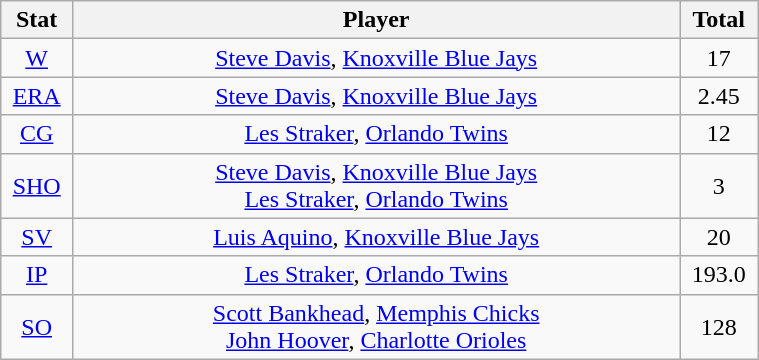<table class="wikitable" width="40%" style="text-align:center;">
<tr>
<th width="5%">Stat</th>
<th width="60%">Player</th>
<th width="5%">Total</th>
</tr>
<tr>
<td><a href='#'>W</a></td>
<td><a href='#'>Steve Davis</a>, <a href='#'>Knoxville Blue Jays</a></td>
<td>17</td>
</tr>
<tr>
<td><a href='#'>ERA</a></td>
<td><a href='#'>Steve Davis</a>, <a href='#'>Knoxville Blue Jays</a></td>
<td>2.45</td>
</tr>
<tr>
<td><a href='#'>CG</a></td>
<td><a href='#'>Les Straker</a>, <a href='#'>Orlando Twins</a></td>
<td>12</td>
</tr>
<tr>
<td><a href='#'>SHO</a></td>
<td><a href='#'>Steve Davis</a>, <a href='#'>Knoxville Blue Jays</a> <br> <a href='#'>Les Straker</a>, <a href='#'>Orlando Twins</a></td>
<td>3</td>
</tr>
<tr>
<td><a href='#'>SV</a></td>
<td><a href='#'>Luis Aquino</a>, <a href='#'>Knoxville Blue Jays</a></td>
<td>20</td>
</tr>
<tr>
<td><a href='#'>IP</a></td>
<td><a href='#'>Les Straker</a>, <a href='#'>Orlando Twins</a></td>
<td>193.0</td>
</tr>
<tr>
<td><a href='#'>SO</a></td>
<td><a href='#'>Scott Bankhead</a>, <a href='#'>Memphis Chicks</a> <br> <a href='#'>John Hoover</a>, <a href='#'>Charlotte Orioles</a></td>
<td>128</td>
</tr>
</table>
